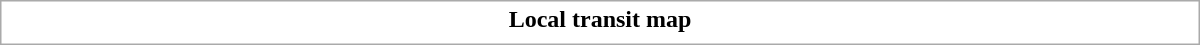<table class="collapsible collapsed" style="border:1px #aaa solid; width:50em; margin:0.2em auto">
<tr>
<th>Local transit map</th>
</tr>
<tr>
<td></td>
</tr>
</table>
